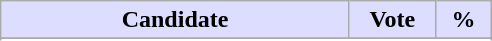<table class="wikitable">
<tr>
<th style="background:#ddf; width:225px;">Candidate</th>
<th style="background:#ddf; width:50px;">Vote</th>
<th style="background:#ddf; width:30px;">%</th>
</tr>
<tr>
</tr>
<tr>
</tr>
</table>
